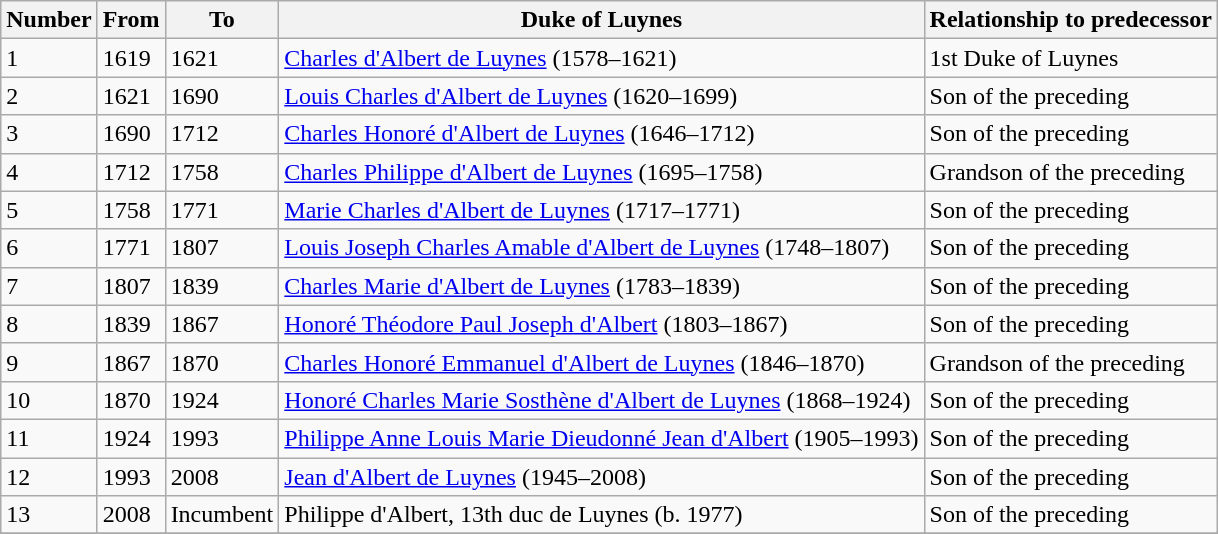<table class="wikitable">
<tr>
<th>Number</th>
<th>From</th>
<th>To</th>
<th>Duke of Luynes</th>
<th>Relationship to predecessor</th>
</tr>
<tr>
<td>1</td>
<td>1619</td>
<td>1621</td>
<td><a href='#'>Charles d'Albert de Luynes</a> (1578–1621)</td>
<td>1st Duke of Luynes</td>
</tr>
<tr>
<td>2</td>
<td>1621</td>
<td>1690</td>
<td><a href='#'>Louis Charles d'Albert de Luynes</a> (1620–1699)</td>
<td>Son of the preceding</td>
</tr>
<tr>
<td>3</td>
<td>1690</td>
<td>1712</td>
<td><a href='#'>Charles Honoré d'Albert de Luynes</a> (1646–1712)</td>
<td>Son of the preceding</td>
</tr>
<tr>
<td>4</td>
<td>1712</td>
<td>1758</td>
<td><a href='#'>Charles Philippe d'Albert de Luynes</a> (1695–1758)</td>
<td>Grandson of the preceding</td>
</tr>
<tr>
<td>5</td>
<td>1758</td>
<td>1771</td>
<td><a href='#'>Marie Charles d'Albert de Luynes</a> (1717–1771)</td>
<td>Son of the preceding</td>
</tr>
<tr>
<td>6</td>
<td>1771</td>
<td>1807</td>
<td><a href='#'>Louis Joseph Charles Amable d'Albert de Luynes</a> (1748–1807)</td>
<td>Son of the preceding</td>
</tr>
<tr>
<td>7</td>
<td>1807</td>
<td>1839</td>
<td><a href='#'>Charles Marie d'Albert de Luynes</a> (1783–1839)</td>
<td>Son of the preceding</td>
</tr>
<tr>
<td>8</td>
<td>1839</td>
<td>1867</td>
<td><a href='#'>Honoré Théodore Paul Joseph d'Albert</a> (1803–1867)</td>
<td>Son of the preceding</td>
</tr>
<tr>
<td>9</td>
<td>1867</td>
<td>1870</td>
<td><a href='#'>Charles Honoré Emmanuel d'Albert de Luynes</a> (1846–1870)</td>
<td>Grandson of the preceding</td>
</tr>
<tr>
<td>10</td>
<td>1870</td>
<td>1924</td>
<td><a href='#'>Honoré Charles Marie Sosthène d'Albert de Luynes</a> (1868–1924)</td>
<td>Son of the preceding</td>
</tr>
<tr>
<td>11</td>
<td>1924</td>
<td>1993</td>
<td><a href='#'>Philippe Anne Louis Marie Dieudonné Jean d'Albert</a> (1905–1993)</td>
<td>Son of the preceding</td>
</tr>
<tr>
<td>12</td>
<td>1993</td>
<td>2008</td>
<td><a href='#'>Jean d'Albert de Luynes</a> (1945–2008)</td>
<td>Son of the preceding</td>
</tr>
<tr>
<td>13</td>
<td>2008</td>
<td>Incumbent</td>
<td>Philippe d'Albert, 13th duc de Luynes (b. 1977)</td>
<td>Son of the preceding</td>
</tr>
<tr>
</tr>
</table>
